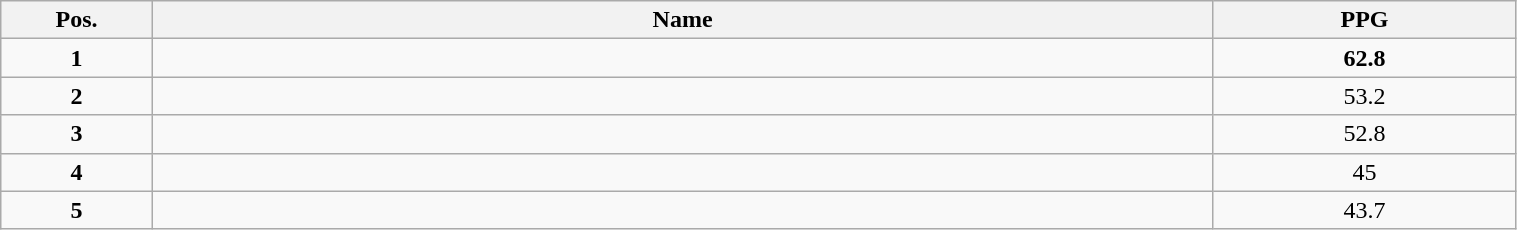<table class="wikitable" style="width:80%;">
<tr>
<th style="width:10%;">Pos.</th>
<th style="width:70%;">Name</th>
<th style="width:20%;">PPG</th>
</tr>
<tr>
<td align=center><strong>1</strong></td>
<td><strong></strong></td>
<td align=center><strong>62.8</strong></td>
</tr>
<tr>
<td align=center><strong>2</strong></td>
<td></td>
<td align=center>53.2</td>
</tr>
<tr>
<td align=center><strong>3</strong></td>
<td></td>
<td align=center>52.8</td>
</tr>
<tr>
<td align=center><strong>4</strong></td>
<td></td>
<td align=center>45</td>
</tr>
<tr>
<td align=center><strong>5</strong></td>
<td></td>
<td align=center>43.7</td>
</tr>
</table>
